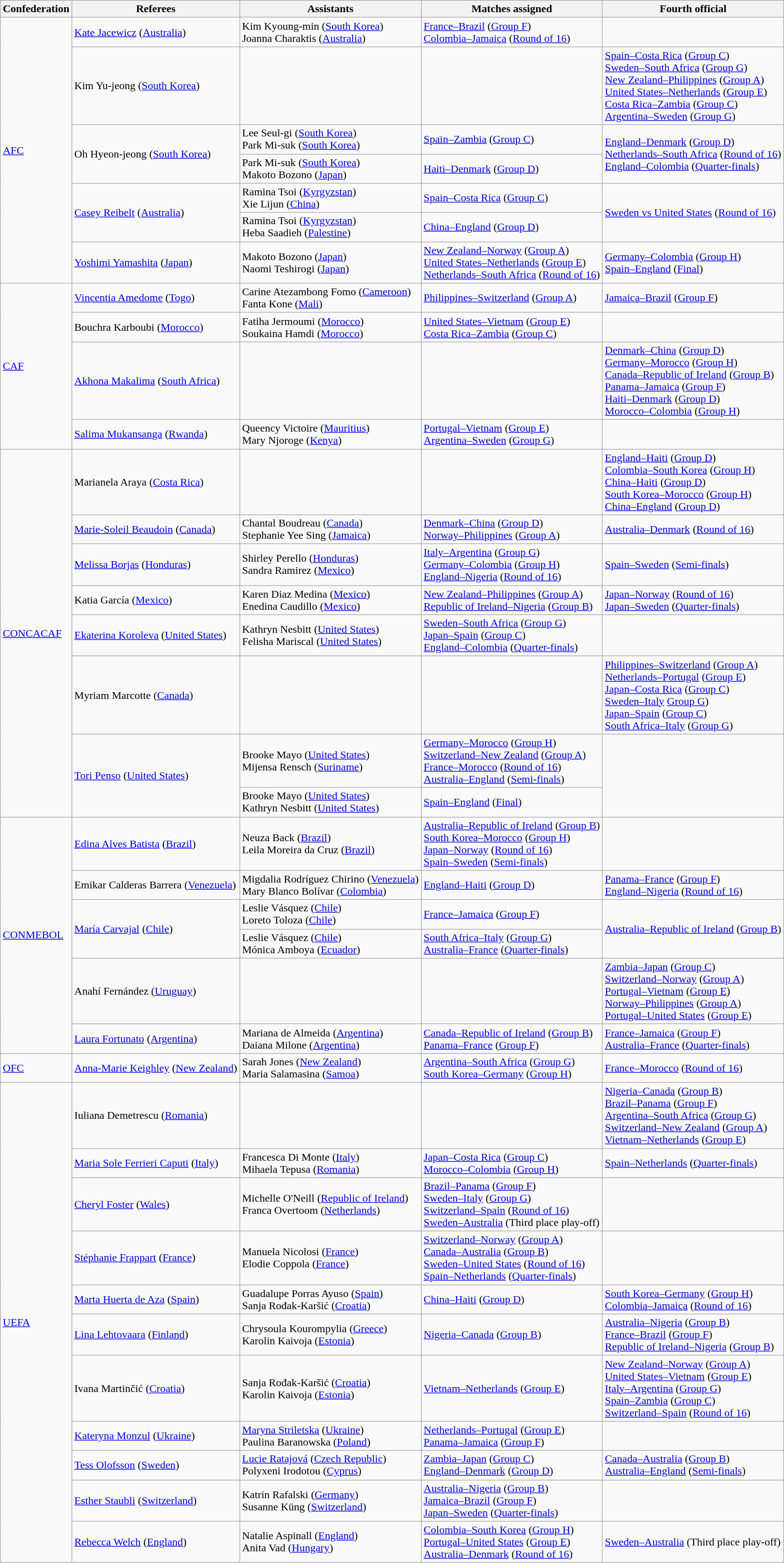<table class="wikitable">
<tr>
<th>Confederation</th>
<th>Referees</th>
<th>Assistants</th>
<th>Matches assigned</th>
<th>Fourth official</th>
</tr>
<tr>
<td rowspan="7"><a href='#'>AFC</a></td>
<td><a href='#'>Kate Jacewicz</a> (<a href='#'>Australia</a>)</td>
<td>Kim Kyoung-min (<a href='#'>South Korea</a>)<br>Joanna Charaktis (<a href='#'>Australia</a>)</td>
<td><a href='#'>France–Brazil</a> (<a href='#'>Group F</a>)<br><a href='#'>Colombia–Jamaica</a> (<a href='#'>Round of 16</a>)</td>
<td></td>
</tr>
<tr>
<td>Kim Yu-jeong (<a href='#'>South Korea</a>)</td>
<td></td>
<td></td>
<td><a href='#'>Spain–Costa Rica</a> (<a href='#'>Group C</a>)<br><a href='#'>Sweden–South Africa</a> (<a href='#'>Group G</a>)<br><a href='#'>New Zealand–Philippines</a> (<a href='#'>Group A</a>)<br><a href='#'>United States–Netherlands</a> (<a href='#'>Group E</a>)<br><a href='#'>Costa Rica–Zambia</a> (<a href='#'>Group C</a>)<br><a href='#'>Argentina–Sweden</a> (<a href='#'>Group G</a>)</td>
</tr>
<tr>
<td rowspan="2">Oh Hyeon-jeong (<a href='#'>South Korea</a>)</td>
<td>Lee Seul-gi (<a href='#'>South Korea</a>)<br>Park Mi-suk (<a href='#'>South Korea</a>)</td>
<td><a href='#'>Spain–Zambia</a> (<a href='#'>Group C</a>)</td>
<td rowspan="2"><a href='#'>England–Denmark</a> (<a href='#'>Group D</a>)<br><a href='#'>Netherlands–South Africa</a> (<a href='#'>Round of 16</a>)<br><a href='#'>England–Colombia</a> (<a href='#'>Quarter-finals</a>)</td>
</tr>
<tr>
<td>Park Mi-suk (<a href='#'>South Korea</a>)<br>Makoto Bozono (<a href='#'>Japan</a>)</td>
<td><a href='#'>Haiti–Denmark</a> (<a href='#'>Group D</a>)</td>
</tr>
<tr>
<td rowspan="2"><a href='#'>Casey Reibelt</a> (<a href='#'>Australia</a>)</td>
<td>Ramina Tsoi (<a href='#'>Kyrgyzstan</a>)<br>Xie Lijun (<a href='#'>China</a>)</td>
<td><a href='#'>Spain–Costa Rica</a> (<a href='#'>Group C</a>)</td>
<td rowspan="2"><a href='#'>Sweden vs United States</a> (<a href='#'>Round of 16</a>)</td>
</tr>
<tr>
<td>Ramina Tsoi (<a href='#'>Kyrgyzstan</a>)<br>Heba Saadieh (<a href='#'>Palestine</a>)</td>
<td><a href='#'>China–England</a> (<a href='#'>Group D</a>)</td>
</tr>
<tr>
<td><a href='#'>Yoshimi Yamashita</a> (<a href='#'>Japan</a>)</td>
<td>Makoto Bozono (<a href='#'>Japan</a>)<br>Naomi Teshirogi (<a href='#'>Japan</a>)</td>
<td><a href='#'>New Zealand–Norway</a> (<a href='#'>Group A</a>)<br><a href='#'>United States–Netherlands</a> (<a href='#'>Group E</a>)<br><a href='#'>Netherlands–South Africa</a> (<a href='#'>Round of 16</a>)</td>
<td><a href='#'>Germany–Colombia</a> (<a href='#'>Group H</a>)<br><a href='#'>Spain–England</a> (<a href='#'>Final</a>)</td>
</tr>
<tr>
<td rowspan="4"><a href='#'>CAF</a></td>
<td><a href='#'>Vincentia Amedome</a> (<a href='#'>Togo</a>)</td>
<td>Carine Atezambong Fomo (<a href='#'>Cameroon</a>)<br>Fanta Kone (<a href='#'>Mali</a>)</td>
<td><a href='#'>Philippines–Switzerland</a> (<a href='#'>Group A</a>)</td>
<td><a href='#'>Jamaica–Brazil</a> (<a href='#'>Group F</a>)</td>
</tr>
<tr>
<td>Bouchra Karboubi (<a href='#'>Morocco</a>)</td>
<td>Fatiha Jermoumi (<a href='#'>Morocco</a>)<br>Soukaina Hamdi (<a href='#'>Morocco</a>)</td>
<td><a href='#'>United States–Vietnam</a> (<a href='#'>Group E</a>)<br><a href='#'>Costa Rica–Zambia</a> (<a href='#'>Group C</a>)</td>
<td></td>
</tr>
<tr>
<td><a href='#'>Akhona Makalima</a> (<a href='#'>South Africa</a>)</td>
<td></td>
<td></td>
<td><a href='#'>Denmark–China</a> (<a href='#'>Group D</a>)<br><a href='#'>Germany–Morocco</a> (<a href='#'>Group H</a>)<br><a href='#'>Canada–Republic of Ireland</a> (<a href='#'>Group B</a>)<br><a href='#'>Panama–Jamaica</a> (<a href='#'>Group F</a>)<br><a href='#'>Haiti–Denmark</a> (<a href='#'>Group D</a>)<br><a href='#'>Morocco–Colombia</a> (<a href='#'>Group H</a>)</td>
</tr>
<tr>
<td><a href='#'>Salima Mukansanga</a> (<a href='#'>Rwanda</a>)</td>
<td>Queency Victoire (<a href='#'>Mauritius</a>)<br>Mary Njoroge (<a href='#'>Kenya</a>)</td>
<td><a href='#'>Portugal–Vietnam</a> (<a href='#'>Group E</a>)<br><a href='#'>Argentina–Sweden</a> (<a href='#'>Group G</a>)</td>
<td></td>
</tr>
<tr>
<td rowspan="8"><a href='#'>CONCACAF</a></td>
<td>Marianela Araya (<a href='#'>Costa Rica</a>)</td>
<td></td>
<td></td>
<td><a href='#'>England–Haiti</a> (<a href='#'>Group D</a>)<br><a href='#'>Colombia–South Korea</a> (<a href='#'>Group H</a>)<br><a href='#'>China–Haiti</a> (<a href='#'>Group D</a>)<br><a href='#'>South Korea–Morocco</a> (<a href='#'>Group H</a>)<br><a href='#'>China–England</a> (<a href='#'>Group D</a>)</td>
</tr>
<tr>
<td><a href='#'>Marie-Soleil Beaudoin</a> (<a href='#'>Canada</a>)</td>
<td>Chantal Boudreau (<a href='#'>Canada</a>)<br>Stephanie Yee Sing (<a href='#'>Jamaica</a>)</td>
<td><a href='#'>Denmark–China</a> (<a href='#'>Group D</a>)<br><a href='#'>Norway–Philippines</a> (<a href='#'>Group A</a>)</td>
<td><a href='#'>Australia–Denmark</a> (<a href='#'>Round of 16</a>)</td>
</tr>
<tr>
<td><a href='#'>Melissa Borjas</a> (<a href='#'>Honduras</a>)</td>
<td>Shirley Perello (<a href='#'>Honduras</a>)<br>Sandra Ramirez (<a href='#'>Mexico</a>)</td>
<td><a href='#'>Italy–Argentina</a> (<a href='#'>Group G</a>)<br><a href='#'>Germany–Colombia</a> (<a href='#'>Group H</a>)<br><a href='#'>England–Nigeria</a> (<a href='#'>Round of 16</a>)</td>
<td><a href='#'>Spain–Sweden</a> (<a href='#'>Semi-finals</a>)</td>
</tr>
<tr>
<td>Katia García (<a href='#'>Mexico</a>)</td>
<td>Karen Diaz Medina (<a href='#'>Mexico</a>)<br>Enedina Caudillo (<a href='#'>Mexico</a>)</td>
<td><a href='#'>New Zealand–Philippines</a> (<a href='#'>Group A</a>)<br> <a href='#'>Republic of Ireland–Nigeria</a> (<a href='#'>Group B</a>)</td>
<td><a href='#'>Japan–Norway</a> (<a href='#'>Round of 16</a>)<br><a href='#'>Japan–Sweden</a> (<a href='#'>Quarter-finals</a>)</td>
</tr>
<tr>
<td><a href='#'>Ekaterina Koroleva</a> (<a href='#'>United States</a>)</td>
<td>Kathryn Nesbitt (<a href='#'>United States</a>)<br>Felisha Mariscal (<a href='#'>United States</a>)</td>
<td><a href='#'>Sweden–South Africa</a> (<a href='#'>Group G</a>)<br> <a href='#'>Japan–Spain</a> (<a href='#'>Group C</a>)<br><a href='#'>England–Colombia</a> (<a href='#'>Quarter-finals</a>)</td>
<td></td>
</tr>
<tr>
<td>Myriam Marcotte (<a href='#'>Canada</a>)</td>
<td></td>
<td></td>
<td><a href='#'>Philippines–Switzerland</a> (<a href='#'>Group A</a>)<br><a href='#'>Netherlands–Portugal</a> (<a href='#'>Group E</a>)<br><a href='#'>Japan–Costa Rica</a> (<a href='#'>Group C</a>)<br><a href='#'>Sweden–Italy</a> <a href='#'>Group G</a>)<br> <a href='#'>Japan–Spain</a> (<a href='#'>Group C</a>)<br> <a href='#'>South Africa–Italy</a> (<a href='#'>Group G</a>)</td>
</tr>
<tr>
<td rowspan=2><a href='#'>Tori Penso</a> (<a href='#'>United States</a>)</td>
<td>Brooke Mayo (<a href='#'>United States</a>)<br>Mijensa Rensch (<a href='#'>Suriname</a>)</td>
<td><a href='#'>Germany–Morocco</a> (<a href='#'>Group H</a>)<br><a href='#'>Switzerland–New Zealand</a> (<a href='#'>Group A</a>)<br><a href='#'>France–Morocco</a> (<a href='#'>Round of 16</a>)<br><a href='#'>Australia–England</a> (<a href='#'>Semi-finals</a>)</td>
<td rowspan=2></td>
</tr>
<tr>
<td>Brooke Mayo (<a href='#'>United States</a>)<br>Kathryn Nesbitt (<a href='#'>United States</a>)</td>
<td><a href='#'>Spain–England</a> (<a href='#'>Final</a>)</td>
</tr>
<tr>
<td rowspan="6"><a href='#'>CONMEBOL</a></td>
<td><a href='#'>Edina Alves Batista</a> (<a href='#'>Brazil</a>)</td>
<td>Neuza Back (<a href='#'>Brazil</a>)<br>Leila Moreira da Cruz (<a href='#'>Brazil</a>)</td>
<td><a href='#'>Australia–Republic of Ireland</a> (<a href='#'>Group B</a>)<br><a href='#'>South Korea–Morocco</a> (<a href='#'>Group H</a>)<br><a href='#'>Japan–Norway</a> (<a href='#'>Round of 16</a>)<br><a href='#'>Spain–Sweden</a> (<a href='#'>Semi-finals</a>)</td>
<td></td>
</tr>
<tr>
<td>Emikar Calderas Barrera (<a href='#'>Venezuela</a>)</td>
<td>Migdalia Rodríguez Chirino (<a href='#'>Venezuela</a>)<br>Mary Blanco Bolívar (<a href='#'>Colombia</a>)</td>
<td><a href='#'>England–Haiti</a> (<a href='#'>Group D</a>)</td>
<td><a href='#'>Panama–France</a> (<a href='#'>Group F</a>)<br><a href='#'>England–Nigeria</a> (<a href='#'>Round of 16</a>)</td>
</tr>
<tr>
<td rowspan="2"><a href='#'>María Carvajal</a> (<a href='#'>Chile</a>)</td>
<td>Leslie Vásquez (<a href='#'>Chile</a>)<br>Loreto Toloza (<a href='#'>Chile</a>)</td>
<td><a href='#'>France–Jamaica</a> (<a href='#'>Group F</a>)</td>
<td rowspan="2"><a href='#'>Australia–Republic of Ireland</a> (<a href='#'>Group B</a>)</td>
</tr>
<tr>
<td>Leslie Vásquez (<a href='#'>Chile</a>)<br>Mónica Amboya (<a href='#'>Ecuador</a>)</td>
<td><a href='#'>South Africa–Italy</a> (<a href='#'>Group G</a>)<br><a href='#'>Australia–France</a> (<a href='#'>Quarter-finals</a>)</td>
</tr>
<tr>
<td>Anahí Fernández (<a href='#'>Uruguay</a>)</td>
<td></td>
<td></td>
<td><a href='#'>Zambia–Japan</a> (<a href='#'>Group C</a>)<br><a href='#'>Switzerland–Norway</a> (<a href='#'>Group A</a>)<br><a href='#'>Portugal–Vietnam</a> (<a href='#'>Group E</a>)<br><a href='#'>Norway–Philippines</a> (<a href='#'>Group A</a>)<br><a href='#'>Portugal–United States</a> (<a href='#'>Group E</a>)</td>
</tr>
<tr>
<td><a href='#'>Laura Fortunato</a> (<a href='#'>Argentina</a>)</td>
<td>Mariana de Almeida (<a href='#'>Argentina</a>)<br>Daiana Milone (<a href='#'>Argentina</a>)</td>
<td><a href='#'>Canada–Republic of Ireland</a> (<a href='#'>Group B</a>)<br><a href='#'>Panama–France</a> (<a href='#'>Group F</a>)</td>
<td><a href='#'>France–Jamaica</a> (<a href='#'>Group F</a>)<br><a href='#'>Australia–France</a> (<a href='#'>Quarter-finals</a>)</td>
</tr>
<tr>
<td><a href='#'>OFC</a></td>
<td><a href='#'>Anna-Marie Keighley</a> (<a href='#'>New Zealand</a>)</td>
<td>Sarah Jones (<a href='#'>New Zealand</a>)<br>Maria Salamasina (<a href='#'>Samoa</a>)</td>
<td><a href='#'>Argentina–South Africa</a> (<a href='#'>Group G</a>)<br><a href='#'>South Korea–Germany</a> (<a href='#'>Group H</a>)</td>
<td><a href='#'>France–Morocco</a> (<a href='#'>Round of 16</a>)</td>
</tr>
<tr>
<td rowspan="11"><a href='#'>UEFA</a></td>
<td>Iuliana Demetrescu (<a href='#'>Romania</a>)</td>
<td></td>
<td></td>
<td><a href='#'>Nigeria–Canada</a> (<a href='#'>Group B</a>)<br><a href='#'>Brazil–Panama</a> (<a href='#'>Group F</a>)<br><a href='#'>Argentina–South Africa</a> (<a href='#'>Group G</a>)<br><a href='#'>Switzerland–New Zealand</a> (<a href='#'>Group A</a>)<br><a href='#'>Vietnam–Netherlands</a> (<a href='#'>Group E</a>)</td>
</tr>
<tr>
<td><a href='#'>Maria Sole Ferrieri Caputi</a> (<a href='#'>Italy</a>)</td>
<td>Francesca Di Monte (<a href='#'>Italy</a>)<br>Mihaela Tepusa (<a href='#'>Romania</a>)</td>
<td><a href='#'>Japan–Costa Rica</a> (<a href='#'>Group C</a>)<br><a href='#'>Morocco–Colombia</a> (<a href='#'>Group H</a>)</td>
<td><a href='#'>Spain–Netherlands</a> (<a href='#'>Quarter-finals</a>)</td>
</tr>
<tr>
<td><a href='#'>Cheryl Foster</a> (<a href='#'>Wales</a>)</td>
<td>Michelle O'Neill (<a href='#'>Republic of Ireland</a>)<br>Franca Overtoom (<a href='#'>Netherlands</a>)</td>
<td><a href='#'>Brazil–Panama</a> (<a href='#'>Group F</a>)<br><a href='#'>Sweden–Italy</a> (<a href='#'>Group G</a>)<br><a href='#'>Switzerland–Spain</a> (<a href='#'>Round of 16</a>)<br><a href='#'>Sweden–Australia</a> (Third place play-off)</td>
<td></td>
</tr>
<tr>
<td><a href='#'>Stéphanie Frappart</a> (<a href='#'>France</a>)</td>
<td>Manuela Nicolosi (<a href='#'>France</a>)<br>Elodie Coppola (<a href='#'>France</a>)</td>
<td><a href='#'>Switzerland–Norway</a> (<a href='#'>Group A</a>)<br><a href='#'>Canada–Australia</a> (<a href='#'>Group B</a>)<br><a href='#'>Sweden–United States</a> (<a href='#'>Round of 16</a>)<br><a href='#'>Spain–Netherlands</a> (<a href='#'>Quarter-finals</a>)</td>
<td></td>
</tr>
<tr>
<td><a href='#'>Marta Huerta de Aza</a> (<a href='#'>Spain</a>)</td>
<td>Guadalupe Porras Ayuso (<a href='#'>Spain</a>)<br>Sanja Rođak-Karšić (<a href='#'>Croatia</a>)</td>
<td><a href='#'>China–Haiti</a> (<a href='#'>Group D</a>)</td>
<td><a href='#'>South Korea–Germany</a> (<a href='#'>Group H</a>)<br><a href='#'>Colombia–Jamaica</a> (<a href='#'>Round of 16</a>)</td>
</tr>
<tr>
<td><a href='#'>Lina Lehtovaara</a> (<a href='#'>Finland</a>)</td>
<td>Chrysoula Kourompylia (<a href='#'>Greece</a>)<br>Karolin Kaivoja (<a href='#'>Estonia</a>)</td>
<td><a href='#'>Nigeria–Canada</a> (<a href='#'>Group B</a>)</td>
<td><a href='#'>Australia–Nigeria</a> (<a href='#'>Group B</a>)<br><a href='#'>France–Brazil</a> (<a href='#'>Group F</a>)<br> <a href='#'>Republic of Ireland–Nigeria</a> (<a href='#'>Group B</a>)</td>
</tr>
<tr>
<td>Ivana Martinčić (<a href='#'>Croatia</a>)</td>
<td>Sanja Rođak-Karšić (<a href='#'>Croatia</a>)<br>Karolin Kaivoja (<a href='#'>Estonia</a>)</td>
<td><a href='#'>Vietnam–Netherlands</a> (<a href='#'>Group E</a>)</td>
<td><a href='#'>New Zealand–Norway</a> (<a href='#'>Group A</a>)<br><a href='#'>United States–Vietnam</a> (<a href='#'>Group E</a>)<br><a href='#'>Italy–Argentina</a> (<a href='#'>Group G</a>)<br><a href='#'>Spain–Zambia</a> (<a href='#'>Group C</a>)<br><a href='#'>Switzerland–Spain</a> (<a href='#'>Round of 16</a>)</td>
</tr>
<tr>
<td><a href='#'>Kateryna Monzul</a> (<a href='#'>Ukraine</a>)</td>
<td><a href='#'>Maryna Striletska</a> (<a href='#'>Ukraine</a>)<br>Paulina Baranowska (<a href='#'>Poland</a>)</td>
<td><a href='#'>Netherlands–Portugal</a> (<a href='#'>Group E</a>)<br><a href='#'>Panama–Jamaica</a> (<a href='#'>Group F</a>)</td>
<td></td>
</tr>
<tr>
<td><a href='#'>Tess Olofsson</a> (<a href='#'>Sweden</a>)</td>
<td><a href='#'>Lucie Ratajová</a> (<a href='#'>Czech Republic</a>)<br>Polyxeni Irodotou (<a href='#'>Cyprus</a>)</td>
<td><a href='#'>Zambia–Japan</a> (<a href='#'>Group C</a>)<br><a href='#'>England–Denmark</a> (<a href='#'>Group D</a>)</td>
<td><a href='#'>Canada–Australia</a> (<a href='#'>Group B</a>)<br><a href='#'>Australia–England</a> (<a href='#'>Semi-finals</a>)</td>
</tr>
<tr>
<td><a href='#'>Esther Staubli</a> (<a href='#'>Switzerland</a>)</td>
<td>Katrin Rafalski (<a href='#'>Germany</a>)<br>Susanne Küng (<a href='#'>Switzerland</a>)</td>
<td><a href='#'>Australia–Nigeria</a> (<a href='#'>Group B</a>)<br><a href='#'>Jamaica–Brazil</a> (<a href='#'>Group F</a>)<br><a href='#'>Japan–Sweden</a> (<a href='#'>Quarter-finals</a>)</td>
<td></td>
</tr>
<tr>
<td><a href='#'>Rebecca Welch</a> (<a href='#'>England</a>)</td>
<td>Natalie Aspinall (<a href='#'>England</a>)<br>Anita Vad (<a href='#'>Hungary</a>)</td>
<td><a href='#'>Colombia–South Korea</a> (<a href='#'>Group H</a>)<br><a href='#'>Portugal–United States</a> (<a href='#'>Group E</a>)<br><a href='#'>Australia–Denmark</a> (<a href='#'>Round of 16</a>)</td>
<td><a href='#'>Sweden–Australia</a> (Third place play-off)</td>
</tr>
</table>
